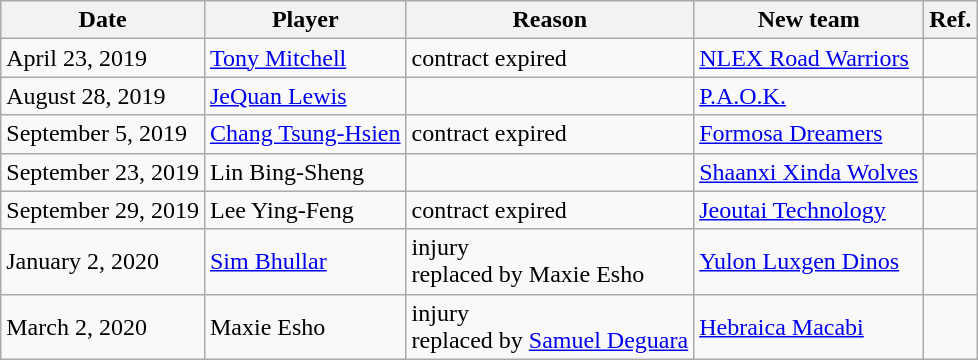<table class="wikitable">
<tr>
<th>Date</th>
<th>Player</th>
<th>Reason</th>
<th>New team</th>
<th>Ref.</th>
</tr>
<tr>
<td>April 23, 2019</td>
<td><a href='#'>Tony Mitchell</a></td>
<td>contract expired</td>
<td><a href='#'>NLEX Road Warriors</a></td>
<td></td>
</tr>
<tr>
<td>August 28, 2019</td>
<td><a href='#'>JeQuan Lewis</a></td>
<td></td>
<td><a href='#'>P.A.O.K.</a></td>
<td></td>
</tr>
<tr>
<td>September 5, 2019</td>
<td><a href='#'>Chang Tsung-Hsien</a></td>
<td>contract expired</td>
<td><a href='#'>Formosa Dreamers</a></td>
<td></td>
</tr>
<tr>
<td>September 23, 2019</td>
<td>Lin Bing-Sheng</td>
<td></td>
<td><a href='#'>Shaanxi Xinda Wolves</a></td>
<td></td>
</tr>
<tr>
<td>September 29, 2019</td>
<td>Lee Ying-Feng</td>
<td>contract expired</td>
<td><a href='#'>Jeoutai Technology</a></td>
<td></td>
</tr>
<tr>
<td>January 2, 2020</td>
<td><a href='#'>Sim Bhullar</a></td>
<td>injury<br>replaced by Maxie Esho</td>
<td><a href='#'>Yulon Luxgen Dinos</a></td>
<td></td>
</tr>
<tr>
<td>March 2, 2020</td>
<td>Maxie Esho</td>
<td>injury<br>replaced by <a href='#'>Samuel Deguara</a></td>
<td><a href='#'>Hebraica Macabi</a></td>
<td></td>
</tr>
</table>
